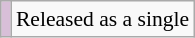<table class=wikitable style="font-size:90%;">
<tr>
<td bgcolor=#D8BFD8 align=center></td>
<td>Released as a single</td>
</tr>
</table>
